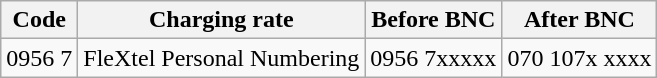<table class="wikitable">
<tr>
<th>Code</th>
<th>Charging rate</th>
<th>Before BNC</th>
<th>After BNC</th>
</tr>
<tr>
<td>0956 7</td>
<td>FleXtel Personal Numbering</td>
<td>0956 7xxxxx</td>
<td>070 107x xxxx</td>
</tr>
</table>
